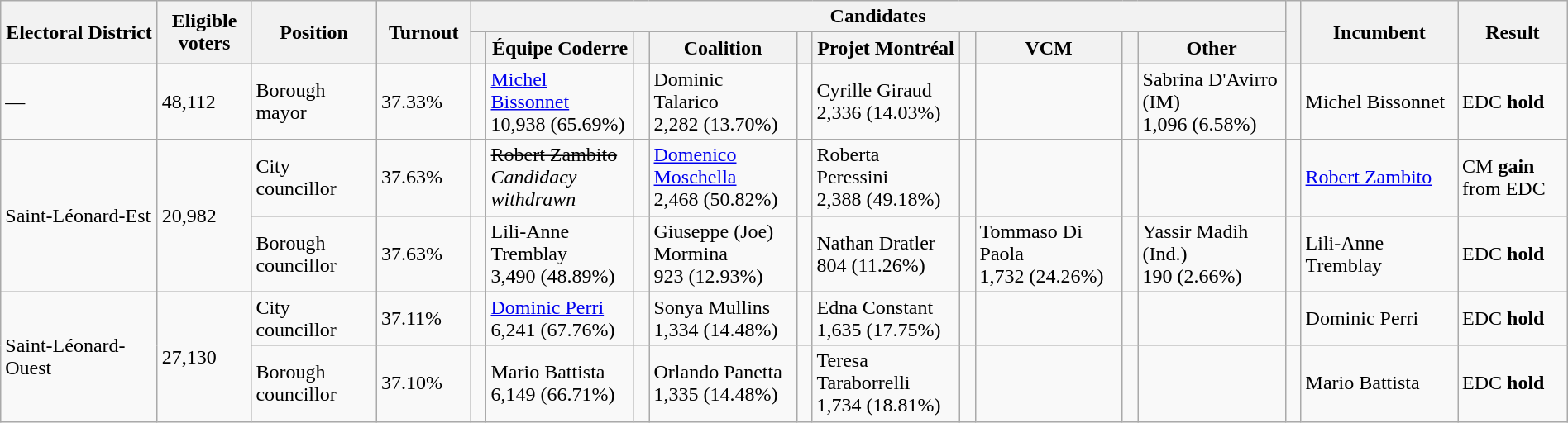<table class="wikitable" width="100%">
<tr>
<th width=10% rowspan=2>Electoral District</th>
<th width=6% rowspan=2>Eligible voters</th>
<th width=8% rowspan=2>Position</th>
<th width=6% rowspan=2>Turnout</th>
<th colspan=10>Candidates</th>
<th width=1% rowspan=2> </th>
<th width=10% rowspan=2>Incumbent</th>
<th width=9% rowspan=2>Result</th>
</tr>
<tr>
<th width=1% > </th>
<th width=9.4% >Équipe Coderre</th>
<th width=1% > </th>
<th width=9.4% >Coalition</th>
<th width=1% > </th>
<th width=9.4% ><span>Projet Montréal</span></th>
<th width=1% > </th>
<th width=9.4% >VCM</th>
<th width=1% > </th>
<th width=9.4% >Other</th>
</tr>
<tr>
<td>—</td>
<td>48,112</td>
<td>Borough mayor</td>
<td>37.33%</td>
<td> </td>
<td><a href='#'>Michel Bissonnet</a><br>10,938 (65.69%)</td>
<td></td>
<td>Dominic Talarico<br>2,282 (13.70%)</td>
<td></td>
<td>Cyrille Giraud<br>2,336 (14.03%)</td>
<td></td>
<td></td>
<td></td>
<td>Sabrina D'Avirro (IM)<br>1,096 (6.58%)</td>
<td> </td>
<td>Michel Bissonnet</td>
<td>EDC <strong>hold</strong></td>
</tr>
<tr>
<td rowspan=2>Saint-Léonard-Est</td>
<td rowspan=2>20,982</td>
<td>City councillor</td>
<td>37.63%</td>
<td></td>
<td><s>Robert Zambito</s><br><em>Candidacy withdrawn</em></td>
<td> </td>
<td><a href='#'>Domenico Moschella</a><br>2,468 (50.82%)</td>
<td></td>
<td>Roberta Peressini<br>2,388 (49.18%)</td>
<td></td>
<td></td>
<td></td>
<td></td>
<td> </td>
<td><a href='#'>Robert Zambito</a></td>
<td>CM <strong>gain</strong> from EDC</td>
</tr>
<tr>
<td>Borough councillor</td>
<td>37.63%</td>
<td> </td>
<td>Lili-Anne Tremblay<br>3,490 (48.89%)</td>
<td></td>
<td>Giuseppe (Joe) Mormina<br>923 (12.93%)</td>
<td></td>
<td>Nathan Dratler<br>804 (11.26%)</td>
<td></td>
<td>Tommaso Di Paola<br>1,732 (24.26%)</td>
<td></td>
<td>Yassir Madih (Ind.)<br>190 (2.66%)</td>
<td> </td>
<td>Lili-Anne Tremblay</td>
<td>EDC <strong>hold</strong></td>
</tr>
<tr>
<td rowspan=2>Saint-Léonard-Ouest</td>
<td rowspan=2>27,130</td>
<td>City councillor</td>
<td>37.11%</td>
<td> </td>
<td><a href='#'>Dominic Perri</a><br>6,241 (67.76%)</td>
<td></td>
<td>Sonya Mullins<br>1,334 (14.48%)</td>
<td></td>
<td>Edna Constant<br>1,635 (17.75%)</td>
<td></td>
<td></td>
<td></td>
<td></td>
<td> </td>
<td>Dominic Perri</td>
<td>EDC <strong>hold</strong></td>
</tr>
<tr>
<td>Borough councillor</td>
<td>37.10%</td>
<td> </td>
<td>Mario Battista<br>6,149 (66.71%)</td>
<td></td>
<td>Orlando Panetta<br>1,335 (14.48%)</td>
<td></td>
<td>Teresa Taraborrelli<br>1,734 (18.81%)</td>
<td></td>
<td></td>
<td></td>
<td></td>
<td> </td>
<td>Mario Battista</td>
<td>EDC <strong>hold</strong></td>
</tr>
</table>
